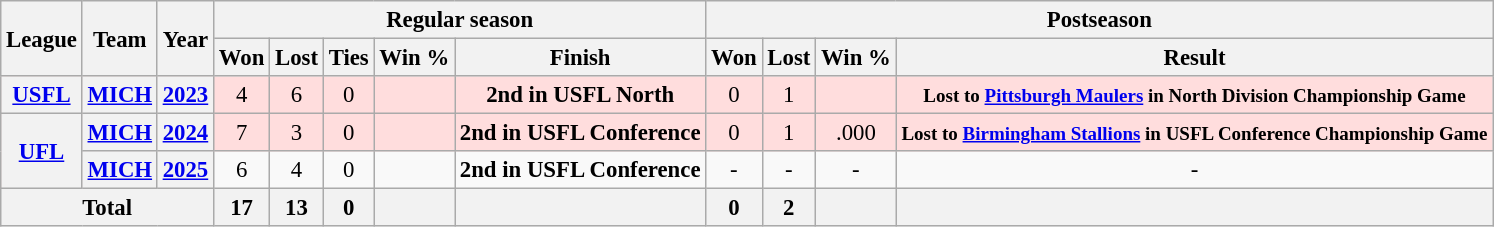<table class="wikitable" style="font-size: 95%; text-align:center;">
<tr>
<th rowspan="2">League</th>
<th rowspan="2">Team</th>
<th rowspan="2">Year</th>
<th colspan="5">Regular season</th>
<th colspan="4">Postseason</th>
</tr>
<tr>
<th>Won</th>
<th>Lost</th>
<th>Ties</th>
<th>Win %</th>
<th>Finish</th>
<th>Won</th>
<th>Lost</th>
<th>Win %</th>
<th>Result</th>
</tr>
<tr style="background:#fdd">
<th><a href='#'>USFL</a></th>
<th><a href='#'>MICH</a></th>
<th><a href='#'>2023</a></th>
<td>4</td>
<td>6</td>
<td>0</td>
<td></td>
<td><strong>2nd in USFL North</strong></td>
<td>0</td>
<td>1</td>
<td></td>
<td><small><strong>Lost to <a href='#'>Pittsburgh Maulers</a> in North Division Championship Game</strong></small></td>
</tr>
<tr style="background:#fdd">
<th rowspan="2"><a href='#'>UFL</a></th>
<th><a href='#'>MICH</a></th>
<th><a href='#'>2024</a></th>
<td>7</td>
<td>3</td>
<td>0</td>
<td></td>
<td><strong>2nd in USFL Conference</strong></td>
<td>0</td>
<td>1</td>
<td>.000</td>
<td><small><strong>Lost to <a href='#'>Birmingham Stallions</a> in USFL Conference Championship Game</strong></small></td>
</tr>
<tr style="background:fdd">
<th><a href='#'>MICH</a></th>
<th><a href='#'>2025</a></th>
<td>6</td>
<td>4</td>
<td>0</td>
<td></td>
<td><strong>2nd in USFL Conference</strong></td>
<td>-</td>
<td>-</td>
<td>-</td>
<td>-</td>
</tr>
<tr>
<th colspan="3">Total</th>
<th>17</th>
<th>13</th>
<th>0</th>
<th></th>
<th></th>
<th>0</th>
<th>2</th>
<th></th>
<th></th>
</tr>
</table>
